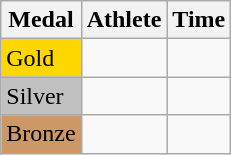<table class="wikitable">
<tr>
<th>Medal</th>
<th>Athlete</th>
<th>Time</th>
</tr>
<tr>
<td bgcolor="gold">Gold</td>
<td></td>
<td></td>
</tr>
<tr>
<td bgcolor="silver">Silver</td>
<td></td>
<td></td>
</tr>
<tr>
<td bgcolor="CC9966">Bronze</td>
<td></td>
<td></td>
</tr>
</table>
